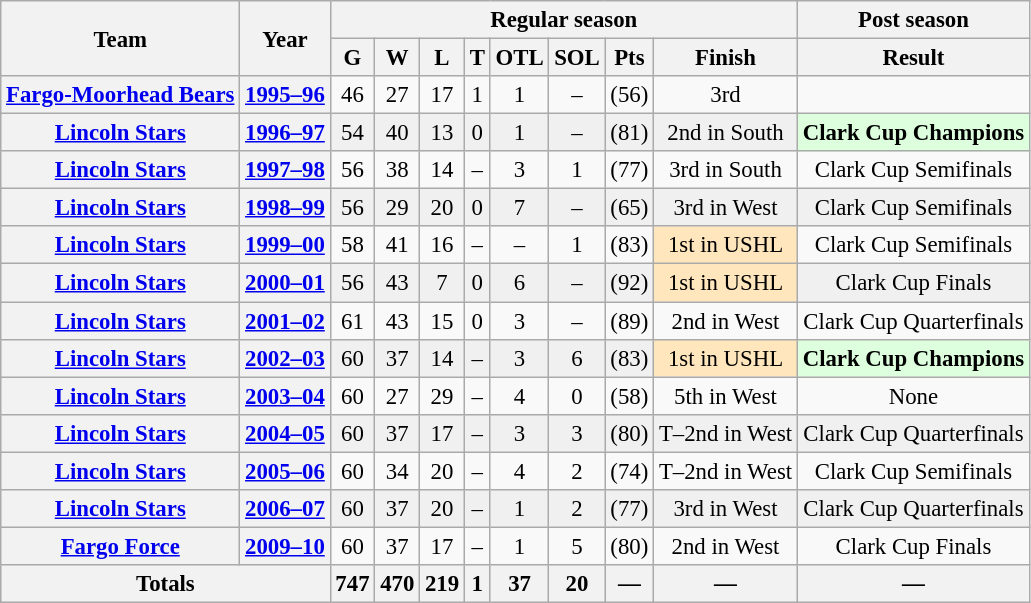<table class="wikitable" style="font-size: 95%; text-align:center;">
<tr>
<th rowspan="2">Team</th>
<th rowspan="2">Year</th>
<th colspan="8">Regular season</th>
<th colspan="1">Post season</th>
</tr>
<tr>
<th>G</th>
<th>W</th>
<th>L</th>
<th>T</th>
<th>OTL</th>
<th>SOL</th>
<th>Pts</th>
<th>Finish</th>
<th>Result</th>
</tr>
<tr>
<th><a href='#'>Fargo-Moorhead Bears</a></th>
<th><a href='#'>1995–96</a></th>
<td>46</td>
<td>27</td>
<td>17</td>
<td>1</td>
<td>1</td>
<td>–</td>
<td>(56)</td>
<td>3rd</td>
<td></td>
</tr>
<tr bgcolor="f0f0f0">
<th><a href='#'>Lincoln Stars</a></th>
<th><a href='#'>1996–97</a></th>
<td>54</td>
<td>40</td>
<td>13</td>
<td>0</td>
<td>1</td>
<td>–</td>
<td>(81)</td>
<td>2nd in South</td>
<td style="background: #ddffdd;"><strong>Clark Cup Champions</strong></td>
</tr>
<tr>
<th><a href='#'>Lincoln Stars</a></th>
<th><a href='#'>1997–98</a></th>
<td>56</td>
<td>38</td>
<td>14</td>
<td>–</td>
<td>3</td>
<td>1</td>
<td>(77)</td>
<td>3rd in South</td>
<td>Clark Cup Semifinals</td>
</tr>
<tr bgcolor="f0f0f0">
<th><a href='#'>Lincoln Stars</a></th>
<th><a href='#'>1998–99</a></th>
<td>56</td>
<td>29</td>
<td>20</td>
<td>0</td>
<td>7</td>
<td>–</td>
<td>(65)</td>
<td>3rd in West</td>
<td>Clark Cup Semifinals</td>
</tr>
<tr>
<th><a href='#'>Lincoln Stars</a></th>
<th><a href='#'>1999–00</a></th>
<td>58</td>
<td>41</td>
<td>16</td>
<td>–</td>
<td>–</td>
<td>1</td>
<td>(83)</td>
<td style="background: #FFE6BD;">1st in USHL</td>
<td>Clark Cup Semifinals</td>
</tr>
<tr bgcolor="f0f0f0">
<th><a href='#'>Lincoln Stars</a></th>
<th><a href='#'>2000–01</a></th>
<td>56</td>
<td>43</td>
<td>7</td>
<td>0</td>
<td>6</td>
<td>–</td>
<td>(92)</td>
<td style="background: #FFE6BD;">1st in USHL</td>
<td>Clark Cup Finals</td>
</tr>
<tr>
<th><a href='#'>Lincoln Stars</a></th>
<th><a href='#'>2001–02</a></th>
<td>61</td>
<td>43</td>
<td>15</td>
<td>0</td>
<td>3</td>
<td>–</td>
<td>(89)</td>
<td>2nd in West</td>
<td>Clark Cup Quarterfinals</td>
</tr>
<tr bgcolor="f0f0f0">
<th><a href='#'>Lincoln Stars</a></th>
<th><a href='#'>2002–03</a></th>
<td>60</td>
<td>37</td>
<td>14</td>
<td>–</td>
<td>3</td>
<td>6</td>
<td>(83)</td>
<td style="background: #FFE6BD;">1st in USHL</td>
<td style="background: #ddffdd;"><strong>Clark Cup Champions</strong></td>
</tr>
<tr>
<th><a href='#'>Lincoln Stars</a></th>
<th><a href='#'>2003–04</a></th>
<td>60</td>
<td>27</td>
<td>29</td>
<td>–</td>
<td>4</td>
<td>0</td>
<td>(58)</td>
<td>5th in West</td>
<td>None</td>
</tr>
<tr bgcolor="f0f0f0">
<th><a href='#'>Lincoln Stars</a></th>
<th><a href='#'>2004–05</a></th>
<td>60</td>
<td>37</td>
<td>17</td>
<td>–</td>
<td>3</td>
<td>3</td>
<td>(80)</td>
<td>T–2nd in West</td>
<td>Clark Cup Quarterfinals</td>
</tr>
<tr>
<th><a href='#'>Lincoln Stars</a></th>
<th><a href='#'>2005–06</a></th>
<td>60</td>
<td>34</td>
<td>20</td>
<td>–</td>
<td>4</td>
<td>2</td>
<td>(74)</td>
<td>T–2nd in West</td>
<td>Clark Cup Semifinals</td>
</tr>
<tr bgcolor="f0f0f0">
<th><a href='#'>Lincoln Stars</a></th>
<th><a href='#'>2006–07</a></th>
<td>60</td>
<td>37</td>
<td>20</td>
<td>–</td>
<td>1</td>
<td>2</td>
<td>(77)</td>
<td>3rd in West</td>
<td>Clark Cup Quarterfinals</td>
</tr>
<tr>
<th><a href='#'>Fargo Force</a></th>
<th><a href='#'>2009–10</a></th>
<td>60</td>
<td>37</td>
<td>17</td>
<td>–</td>
<td>1</td>
<td>5</td>
<td>(80)</td>
<td>2nd in West</td>
<td>Clark Cup Finals</td>
</tr>
<tr bgcolor="#e0e0e0">
<th colspan="2">Totals</th>
<th>747</th>
<th>470</th>
<th>219</th>
<th>1</th>
<th>37</th>
<th>20</th>
<th>—</th>
<th>—</th>
<th>—</th>
</tr>
</table>
